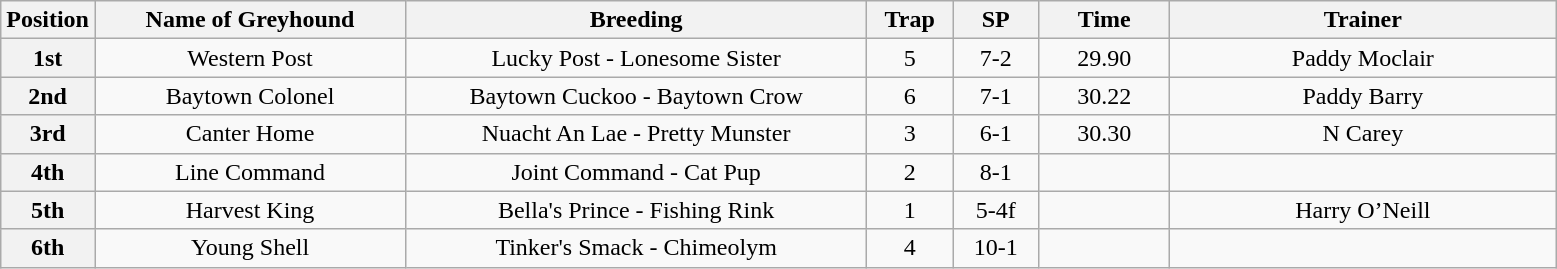<table class="wikitable" style="text-align:center">
<tr>
<th width=50>Position</th>
<th width=200>Name of Greyhound</th>
<th width=300>Breeding</th>
<th width=50>Trap</th>
<th width=50>SP</th>
<th width=80>Time</th>
<th width=250>Trainer</th>
</tr>
<tr>
<th>1st</th>
<td>Western Post</td>
<td>Lucky Post - Lonesome Sister</td>
<td>5</td>
<td>7-2</td>
<td>29.90</td>
<td>Paddy Moclair</td>
</tr>
<tr>
<th>2nd</th>
<td>Baytown Colonel</td>
<td>Baytown Cuckoo - Baytown Crow</td>
<td>6</td>
<td>7-1</td>
<td>30.22</td>
<td>Paddy Barry</td>
</tr>
<tr>
<th>3rd</th>
<td>Canter Home</td>
<td>Nuacht An Lae - Pretty Munster</td>
<td>3</td>
<td>6-1</td>
<td>30.30</td>
<td>N Carey</td>
</tr>
<tr>
<th>4th</th>
<td>Line Command</td>
<td>Joint Command - Cat Pup</td>
<td>2</td>
<td>8-1</td>
<td></td>
<td></td>
</tr>
<tr>
<th>5th</th>
<td>Harvest King</td>
<td>Bella's Prince - Fishing Rink</td>
<td>1</td>
<td>5-4f</td>
<td></td>
<td>Harry O’Neill</td>
</tr>
<tr>
<th>6th</th>
<td>Young Shell</td>
<td>Tinker's Smack - Chimeolym</td>
<td>4</td>
<td>10-1</td>
<td></td>
<td></td>
</tr>
</table>
